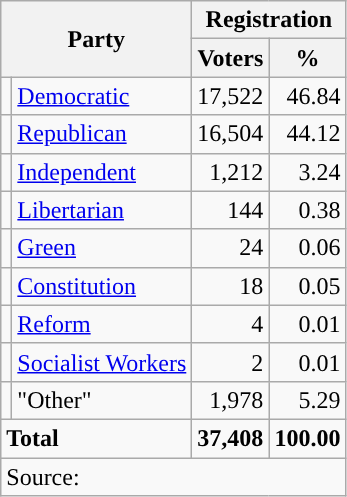<table class="wikitable">
<tr>
<th colspan="2" rowspan="2">Party</th>
<th colspan="2">Registration</th>
</tr>
<tr>
<th>Voters</th>
<th>%</th>
</tr>
<tr>
<td style="background-color:"></td>
<td><a href='#'>Democratic</a></td>
<td style="text-align:right;">17,522</td>
<td style="text-align:right;">46.84</td>
</tr>
<tr>
<td style="background-color:"></td>
<td><a href='#'>Republican</a></td>
<td style="text-align:right;">16,504</td>
<td style="text-align:right;">44.12</td>
</tr>
<tr>
<td style="background-color:"></td>
<td><a href='#'>Independent</a></td>
<td style="text-align:right;">1,212</td>
<td style="text-align:right;">3.24</td>
</tr>
<tr>
<td style="background-color:"></td>
<td><a href='#'>Libertarian</a></td>
<td style="text-align:right;">144</td>
<td style="text-align:right;">0.38</td>
</tr>
<tr>
<td style="background-color:"></td>
<td><a href='#'>Green</a></td>
<td style="text-align:right;">24</td>
<td style="text-align:right;">0.06</td>
</tr>
<tr>
<td style="background-color:"></td>
<td><a href='#'>Constitution</a></td>
<td style="text-align:right;">18</td>
<td style="text-align:right;">0.05</td>
</tr>
<tr>
<td style="background-color:"></td>
<td><a href='#'>Reform</a></td>
<td style="text-align:right;">4</td>
<td style="text-align:right;">0.01</td>
</tr>
<tr>
<td style="background-color:"></td>
<td><a href='#'>Socialist Workers</a></td>
<td style="text-align:right;">2</td>
<td style="text-align:right;">0.01</td>
</tr>
<tr>
<td></td>
<td>"Other"</td>
<td style="text-align:right;">1,978</td>
<td style="text-align:right;">5.29</td>
</tr>
<tr>
<td colspan="2"><strong>Total</strong></td>
<td style="text-align:right;"><strong>37,408</strong></td>
<td style="text-align:right;"><strong>100.00</strong></td>
</tr>
<tr>
<td colspan="4">Source: <em></em></td>
</tr>
</table>
